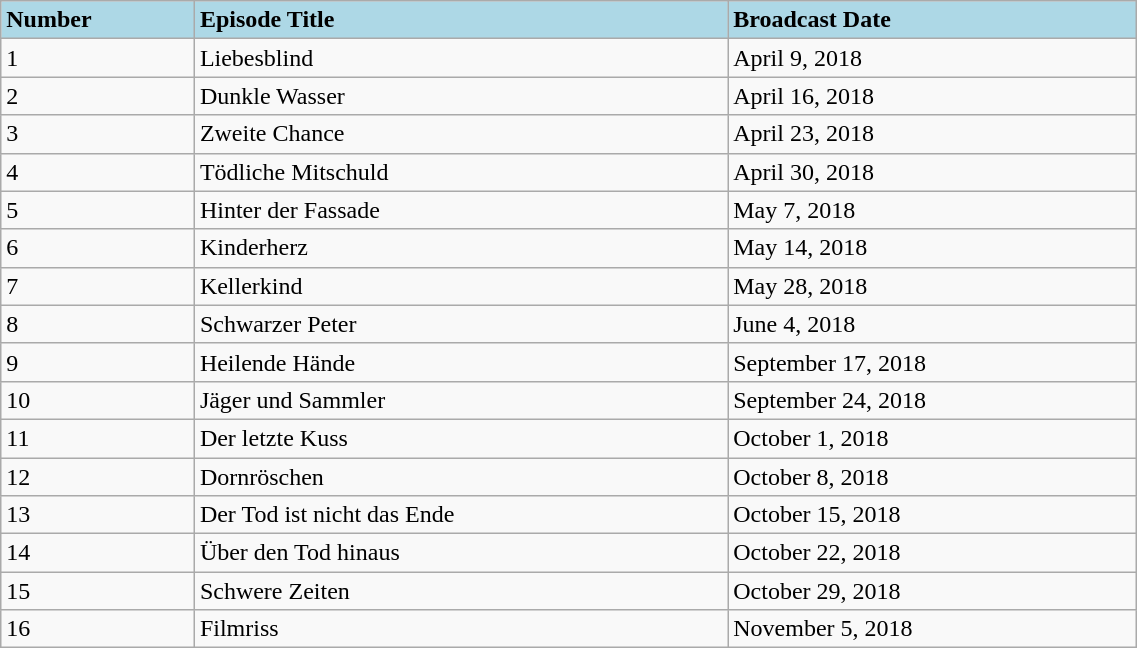<table class="wikitable" width="60%">
<tr>
<td bgcolor="#add8e6"><strong>Number</strong></td>
<td bgcolor="#add8e6"><strong>Episode Title</strong></td>
<td bgcolor="#add8e6"><strong>Broadcast Date</strong></td>
</tr>
<tr>
<td>1</td>
<td>Liebesblind</td>
<td>April 9, 2018</td>
</tr>
<tr>
<td>2</td>
<td>Dunkle Wasser</td>
<td>April 16, 2018</td>
</tr>
<tr>
<td>3</td>
<td>Zweite Chance</td>
<td>April 23, 2018</td>
</tr>
<tr>
<td>4</td>
<td>Tödliche Mitschuld</td>
<td>April 30, 2018</td>
</tr>
<tr>
<td>5</td>
<td>Hinter der Fassade</td>
<td>May 7, 2018</td>
</tr>
<tr>
<td>6</td>
<td>Kinderherz</td>
<td>May 14, 2018</td>
</tr>
<tr>
<td>7</td>
<td>Kellerkind</td>
<td>May 28, 2018</td>
</tr>
<tr>
<td>8</td>
<td>Schwarzer Peter</td>
<td>June 4, 2018</td>
</tr>
<tr>
<td>9</td>
<td>Heilende Hände</td>
<td>September 17, 2018</td>
</tr>
<tr>
<td>10</td>
<td>Jäger und Sammler</td>
<td>September 24, 2018</td>
</tr>
<tr>
<td>11</td>
<td>Der letzte Kuss</td>
<td>October 1, 2018</td>
</tr>
<tr>
<td>12</td>
<td>Dornröschen</td>
<td>October 8, 2018</td>
</tr>
<tr>
<td>13</td>
<td>Der Tod ist nicht das Ende</td>
<td>October 15, 2018</td>
</tr>
<tr>
<td>14</td>
<td>Über den Tod hinaus</td>
<td>October 22, 2018</td>
</tr>
<tr>
<td>15</td>
<td>Schwere Zeiten</td>
<td>October 29, 2018</td>
</tr>
<tr>
<td>16</td>
<td>Filmriss</td>
<td>November 5, 2018</td>
</tr>
</table>
